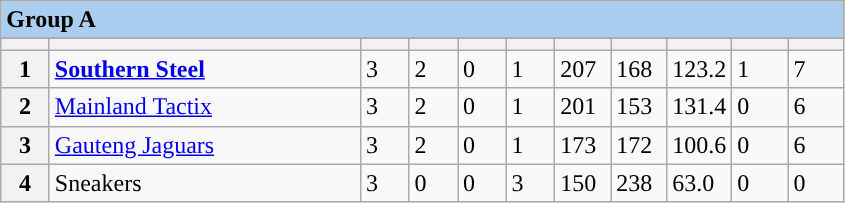<table class="wikitable collapsible">
<tr>
<td colspan=11 style="background-color:#ABCDEF"><strong>Group A</strong></td>
</tr>
<tr>
</tr>
<tr>
<th width="25"></th>
<th width="200"></th>
<th width="25"></th>
<th width="25"></th>
<th width="25"></th>
<th width="25"></th>
<th width="30"></th>
<th width="30"></th>
<th width="30"></th>
<th width="30"></th>
<th width="30"></th>
</tr>
<tr style="background:#">
<th>1</th>
<td style="text-align:left;"> <strong><a href='#'>Southern Steel</a></strong></td>
<td>3</td>
<td>2</td>
<td>0</td>
<td>1</td>
<td>207</td>
<td>168</td>
<td>123.2</td>
<td>1</td>
<td>7</td>
</tr>
<tr style="background:#">
<th>2</th>
<td style="text-align:left;"> <a href='#'>Mainland Tactix</a></td>
<td>3</td>
<td>2</td>
<td>0</td>
<td>1</td>
<td>201</td>
<td>153</td>
<td>131.4</td>
<td>0</td>
<td>6</td>
</tr>
<tr style="background:#">
<th>3</th>
<td style="text-align:left;"> <a href='#'>Gauteng Jaguars</a></td>
<td>3</td>
<td>2</td>
<td>0</td>
<td>1</td>
<td>173</td>
<td>172</td>
<td>100.6</td>
<td>0</td>
<td>6</td>
</tr>
<tr style="background:#">
<th>4</th>
<td style="text-align:left;"> Sneakers</td>
<td>3</td>
<td>0</td>
<td>0</td>
<td>3</td>
<td>150</td>
<td>238</td>
<td>63.0</td>
<td>0</td>
<td>0</td>
</tr>
</table>
